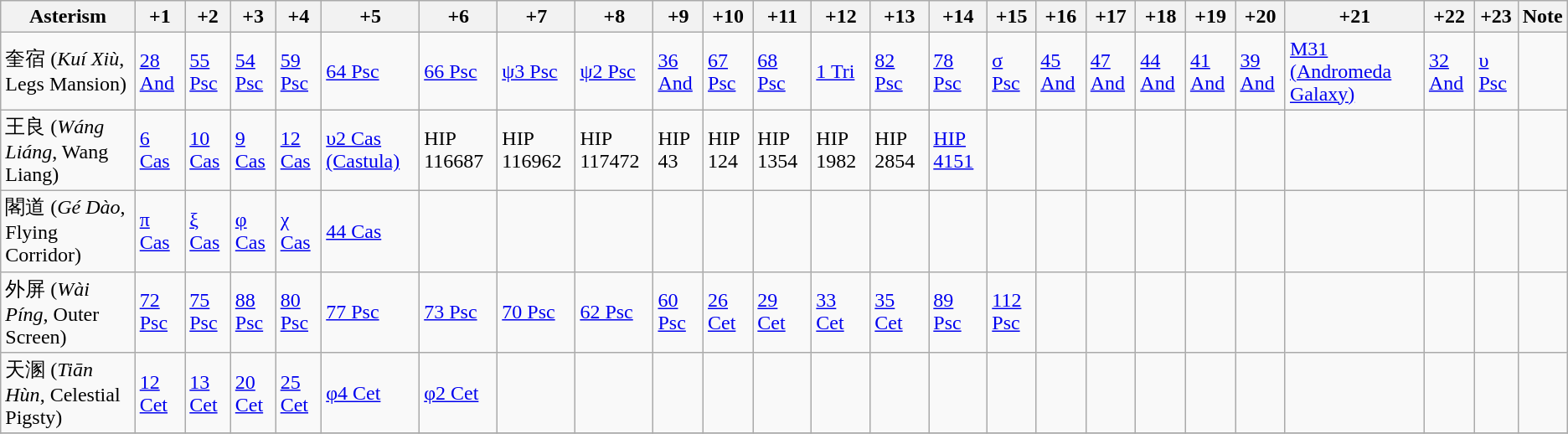<table class = "wikitable">
<tr>
<th>Asterism</th>
<th>+1</th>
<th>+2</th>
<th>+3</th>
<th>+4</th>
<th>+5</th>
<th>+6</th>
<th>+7</th>
<th>+8</th>
<th>+9</th>
<th>+10</th>
<th>+11</th>
<th>+12</th>
<th>+13</th>
<th>+14</th>
<th>+15</th>
<th>+16</th>
<th>+17</th>
<th>+18</th>
<th>+19</th>
<th>+20</th>
<th>+21</th>
<th>+22</th>
<th>+23</th>
<th>Note</th>
</tr>
<tr>
<td>奎宿 (<em>Kuí Xiù</em>, Legs Mansion)</td>
<td><a href='#'>28 And</a></td>
<td><a href='#'>55 Psc</a></td>
<td><a href='#'>54 Psc</a></td>
<td><a href='#'>59 Psc</a></td>
<td><a href='#'>64 Psc</a></td>
<td><a href='#'>66 Psc</a></td>
<td><a href='#'>ψ3 Psc</a></td>
<td><a href='#'>ψ2 Psc</a></td>
<td><a href='#'>36 And</a></td>
<td><a href='#'>67 Psc</a></td>
<td><a href='#'>68 Psc</a></td>
<td><a href='#'>1 Tri</a></td>
<td><a href='#'>82 Psc</a></td>
<td><a href='#'>78 Psc</a></td>
<td><a href='#'>σ Psc</a></td>
<td><a href='#'>45 And</a></td>
<td><a href='#'>47 And</a></td>
<td><a href='#'>44 And</a></td>
<td><a href='#'>41 And</a></td>
<td><a href='#'>39 And</a></td>
<td><a href='#'>M31 (Andromeda Galaxy)</a></td>
<td><a href='#'>32 And</a></td>
<td><a href='#'>υ Psc</a></td>
<td></td>
</tr>
<tr>
<td>王良 (<em>Wáng Liáng</em>, Wang Liang)</td>
<td><a href='#'>6 Cas</a></td>
<td><a href='#'>10 Cas</a></td>
<td><a href='#'>9 Cas</a></td>
<td><a href='#'>12 Cas</a></td>
<td><a href='#'>υ2 Cas (Castula)</a></td>
<td>HIP 116687</td>
<td>HIP 116962</td>
<td>HIP 117472</td>
<td>HIP 43</td>
<td>HIP 124</td>
<td>HIP 1354</td>
<td>HIP 1982</td>
<td>HIP 2854</td>
<td><a href='#'>HIP 4151</a></td>
<td></td>
<td></td>
<td></td>
<td></td>
<td></td>
<td></td>
<td></td>
<td></td>
<td></td>
<td></td>
</tr>
<tr>
<td>閣道 (<em>Gé Dào</em>, Flying Corridor)</td>
<td><a href='#'>π Cas</a></td>
<td><a href='#'>ξ Cas</a></td>
<td><a href='#'>φ Cas</a></td>
<td><a href='#'>χ Cas</a></td>
<td><a href='#'>44 Cas</a></td>
<td></td>
<td></td>
<td></td>
<td></td>
<td></td>
<td></td>
<td></td>
<td></td>
<td></td>
<td></td>
<td></td>
<td></td>
<td></td>
<td></td>
<td></td>
<td></td>
<td></td>
<td></td>
<td></td>
</tr>
<tr>
<td>外屏 (<em>Wài Píng</em>, Outer Screen)</td>
<td><a href='#'>72 Psc</a></td>
<td><a href='#'>75 Psc</a></td>
<td><a href='#'>88 Psc</a></td>
<td><a href='#'>80 Psc</a></td>
<td><a href='#'>77 Psc</a></td>
<td><a href='#'>73 Psc</a></td>
<td><a href='#'>70 Psc</a></td>
<td><a href='#'>62 Psc</a></td>
<td><a href='#'>60 Psc</a></td>
<td><a href='#'>26 Cet</a></td>
<td><a href='#'>29 Cet</a></td>
<td><a href='#'>33 Cet</a></td>
<td><a href='#'>35 Cet</a></td>
<td><a href='#'>89 Psc</a></td>
<td><a href='#'>112 Psc</a></td>
<td></td>
<td></td>
<td></td>
<td></td>
<td></td>
<td></td>
<td></td>
<td></td>
<td></td>
</tr>
<tr>
<td>天溷 (<em>Tiān Hùn</em>, Celestial Pigsty)</td>
<td><a href='#'>12 Cet</a></td>
<td><a href='#'>13 Cet</a></td>
<td><a href='#'>20 Cet</a></td>
<td><a href='#'>25 Cet</a></td>
<td><a href='#'>φ4 Cet</a></td>
<td><a href='#'>φ2 Cet</a></td>
<td></td>
<td></td>
<td></td>
<td></td>
<td></td>
<td></td>
<td></td>
<td></td>
<td></td>
<td></td>
<td></td>
<td></td>
<td></td>
<td></td>
<td></td>
<td></td>
<td></td>
<td></td>
</tr>
<tr>
</tr>
</table>
